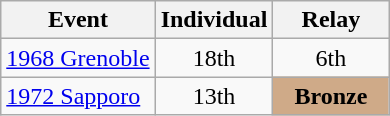<table class="wikitable" style="text-align: center;">
<tr ">
<th>Event</th>
<th style="width:70px;">Individual</th>
<th style="width:70px;">Relay</th>
</tr>
<tr>
<td align=left> <a href='#'>1968 Grenoble</a></td>
<td>18th</td>
<td>6th</td>
</tr>
<tr>
<td align=left> <a href='#'>1972 Sapporo</a></td>
<td>13th</td>
<td style="background:#cfaa88;"><strong>Bronze</strong></td>
</tr>
</table>
